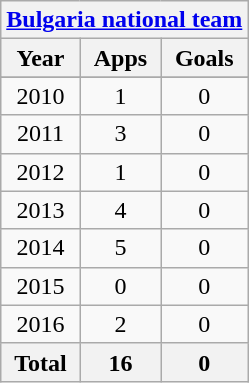<table class="wikitable" style="text-align:center">
<tr>
<th colspan=3><a href='#'>Bulgaria national team</a></th>
</tr>
<tr>
<th>Year</th>
<th>Apps</th>
<th>Goals</th>
</tr>
<tr>
</tr>
<tr>
<td>2010</td>
<td>1</td>
<td>0</td>
</tr>
<tr>
<td>2011</td>
<td>3</td>
<td>0</td>
</tr>
<tr>
<td>2012</td>
<td>1</td>
<td>0</td>
</tr>
<tr>
<td>2013</td>
<td>4</td>
<td>0</td>
</tr>
<tr>
<td>2014</td>
<td>5</td>
<td>0</td>
</tr>
<tr>
<td>2015</td>
<td>0</td>
<td>0</td>
</tr>
<tr>
<td>2016</td>
<td>2</td>
<td>0</td>
</tr>
<tr>
<th>Total</th>
<th>16</th>
<th>0</th>
</tr>
</table>
